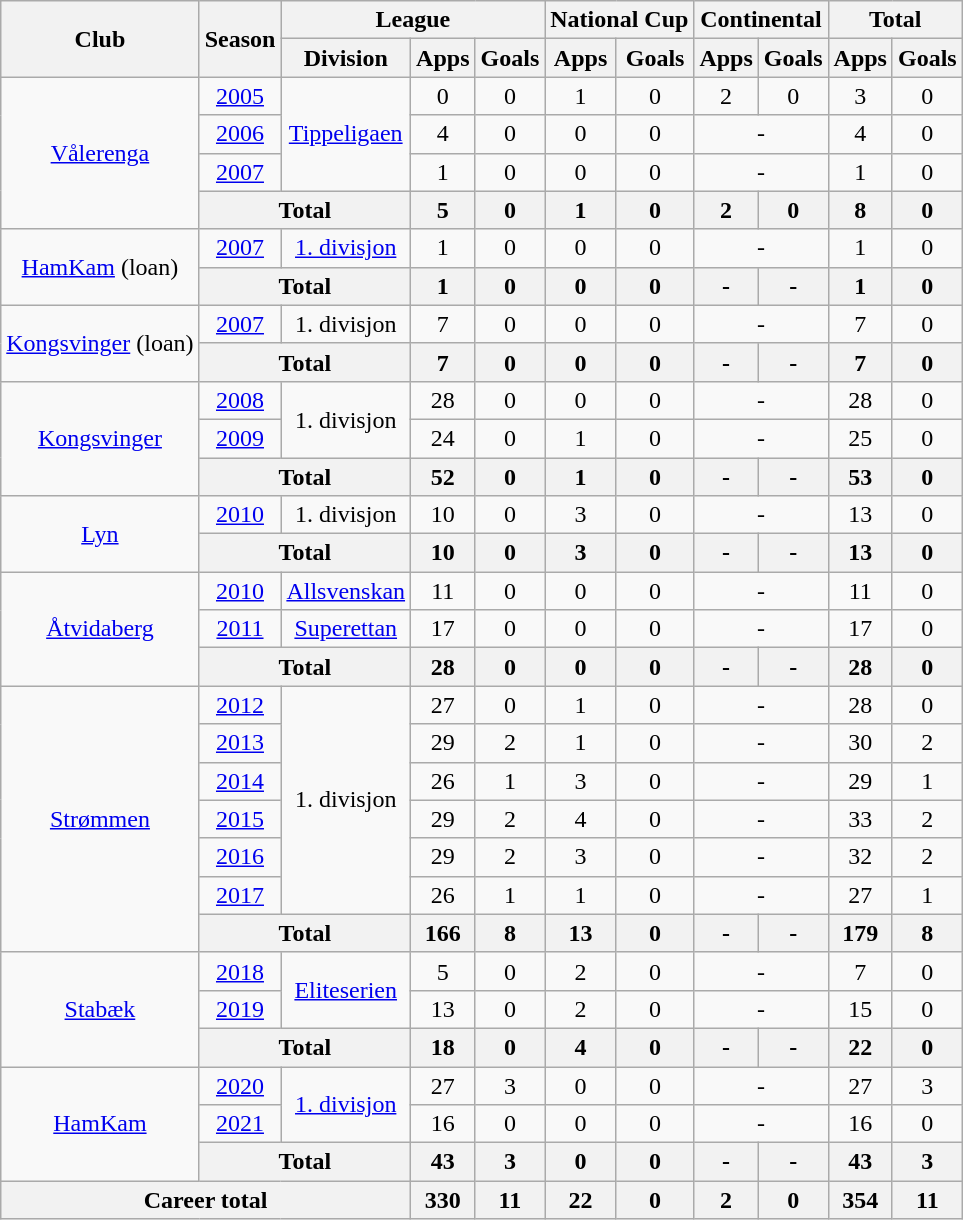<table class="wikitable" style="text-align: center;">
<tr>
<th rowspan="2">Club</th>
<th rowspan="2">Season</th>
<th colspan="3">League</th>
<th colspan="2">National Cup</th>
<th colspan="2">Continental</th>
<th colspan="2">Total</th>
</tr>
<tr>
<th>Division</th>
<th>Apps</th>
<th>Goals</th>
<th>Apps</th>
<th>Goals</th>
<th>Apps</th>
<th>Goals</th>
<th>Apps</th>
<th>Goals</th>
</tr>
<tr>
<td rowspan="4"><a href='#'>Vålerenga</a></td>
<td><a href='#'>2005</a></td>
<td rowspan="3"><a href='#'>Tippeligaen</a></td>
<td>0</td>
<td>0</td>
<td>1</td>
<td>0</td>
<td>2</td>
<td>0</td>
<td>3</td>
<td>0</td>
</tr>
<tr>
<td><a href='#'>2006</a></td>
<td>4</td>
<td>0</td>
<td>0</td>
<td>0</td>
<td colspan="2">-</td>
<td>4</td>
<td>0</td>
</tr>
<tr>
<td><a href='#'>2007</a></td>
<td>1</td>
<td>0</td>
<td>0</td>
<td>0</td>
<td colspan="2">-</td>
<td>1</td>
<td>0</td>
</tr>
<tr>
<th colspan="2">Total</th>
<th>5</th>
<th>0</th>
<th>1</th>
<th>0</th>
<th>2</th>
<th>0</th>
<th>8</th>
<th>0</th>
</tr>
<tr>
<td rowspan="2"><a href='#'>HamKam</a> (loan)</td>
<td><a href='#'>2007</a></td>
<td rowspan="1"><a href='#'>1. divisjon</a></td>
<td>1</td>
<td>0</td>
<td>0</td>
<td>0</td>
<td colspan="2">-</td>
<td>1</td>
<td>0</td>
</tr>
<tr>
<th colspan="2">Total</th>
<th>1</th>
<th>0</th>
<th>0</th>
<th>0</th>
<th>-</th>
<th>-</th>
<th>1</th>
<th>0</th>
</tr>
<tr>
<td rowspan="2"><a href='#'>Kongsvinger</a> (loan)</td>
<td><a href='#'>2007</a></td>
<td rowspan="1">1. divisjon</td>
<td>7</td>
<td>0</td>
<td>0</td>
<td>0</td>
<td colspan="2">-</td>
<td>7</td>
<td>0</td>
</tr>
<tr>
<th colspan="2">Total</th>
<th>7</th>
<th>0</th>
<th>0</th>
<th>0</th>
<th>-</th>
<th>-</th>
<th>7</th>
<th>0</th>
</tr>
<tr>
<td rowspan="3"><a href='#'>Kongsvinger</a></td>
<td><a href='#'>2008</a></td>
<td rowspan="2">1. divisjon</td>
<td>28</td>
<td>0</td>
<td>0</td>
<td>0</td>
<td colspan="2">-</td>
<td>28</td>
<td>0</td>
</tr>
<tr>
<td><a href='#'>2009</a></td>
<td>24</td>
<td>0</td>
<td>1</td>
<td>0</td>
<td colspan="2">-</td>
<td>25</td>
<td>0</td>
</tr>
<tr>
<th colspan="2">Total</th>
<th>52</th>
<th>0</th>
<th>1</th>
<th>0</th>
<th>-</th>
<th>-</th>
<th>53</th>
<th>0</th>
</tr>
<tr>
<td rowspan="2"><a href='#'>Lyn</a></td>
<td><a href='#'>2010</a></td>
<td rowspan="1">1. divisjon</td>
<td>10</td>
<td>0</td>
<td>3</td>
<td>0</td>
<td colspan="2">-</td>
<td>13</td>
<td>0</td>
</tr>
<tr>
<th colspan="2">Total</th>
<th>10</th>
<th>0</th>
<th>3</th>
<th>0</th>
<th>-</th>
<th>-</th>
<th>13</th>
<th>0</th>
</tr>
<tr>
<td rowspan="3"><a href='#'>Åtvidaberg</a></td>
<td><a href='#'>2010</a></td>
<td rowspan="1"><a href='#'>Allsvenskan</a></td>
<td>11</td>
<td>0</td>
<td>0</td>
<td>0</td>
<td colspan="2">-</td>
<td>11</td>
<td>0</td>
</tr>
<tr>
<td><a href='#'>2011</a></td>
<td rowspan="1"><a href='#'>Superettan</a></td>
<td>17</td>
<td>0</td>
<td>0</td>
<td>0</td>
<td colspan="2">-</td>
<td>17</td>
<td>0</td>
</tr>
<tr>
<th colspan="2">Total</th>
<th>28</th>
<th>0</th>
<th>0</th>
<th>0</th>
<th>-</th>
<th>-</th>
<th>28</th>
<th>0</th>
</tr>
<tr>
<td rowspan="7"><a href='#'>Strømmen</a></td>
<td><a href='#'>2012</a></td>
<td rowspan="6">1. divisjon</td>
<td>27</td>
<td>0</td>
<td>1</td>
<td>0</td>
<td colspan="2">-</td>
<td>28</td>
<td>0</td>
</tr>
<tr>
<td><a href='#'>2013</a></td>
<td>29</td>
<td>2</td>
<td>1</td>
<td>0</td>
<td colspan="2">-</td>
<td>30</td>
<td>2</td>
</tr>
<tr>
<td><a href='#'>2014</a></td>
<td>26</td>
<td>1</td>
<td>3</td>
<td>0</td>
<td colspan="2">-</td>
<td>29</td>
<td>1</td>
</tr>
<tr>
<td><a href='#'>2015</a></td>
<td>29</td>
<td>2</td>
<td>4</td>
<td>0</td>
<td colspan="2">-</td>
<td>33</td>
<td>2</td>
</tr>
<tr>
<td><a href='#'>2016</a></td>
<td>29</td>
<td>2</td>
<td>3</td>
<td>0</td>
<td colspan="2">-</td>
<td>32</td>
<td>2</td>
</tr>
<tr>
<td><a href='#'>2017</a></td>
<td>26</td>
<td>1</td>
<td>1</td>
<td>0</td>
<td colspan="2">-</td>
<td>27</td>
<td>1</td>
</tr>
<tr>
<th colspan="2">Total</th>
<th>166</th>
<th>8</th>
<th>13</th>
<th>0</th>
<th>-</th>
<th>-</th>
<th>179</th>
<th>8</th>
</tr>
<tr>
<td rowspan="3"><a href='#'>Stabæk</a></td>
<td><a href='#'>2018</a></td>
<td rowspan="2"><a href='#'>Eliteserien</a></td>
<td>5</td>
<td>0</td>
<td>2</td>
<td>0</td>
<td colspan="2">-</td>
<td>7</td>
<td>0</td>
</tr>
<tr>
<td><a href='#'>2019</a></td>
<td>13</td>
<td>0</td>
<td>2</td>
<td>0</td>
<td colspan="2">-</td>
<td>15</td>
<td>0</td>
</tr>
<tr>
<th colspan="2">Total</th>
<th>18</th>
<th>0</th>
<th>4</th>
<th>0</th>
<th>-</th>
<th>-</th>
<th>22</th>
<th>0</th>
</tr>
<tr>
<td rowspan="3"><a href='#'>HamKam</a></td>
<td><a href='#'>2020</a></td>
<td rowspan="2"><a href='#'>1. divisjon</a></td>
<td>27</td>
<td>3</td>
<td>0</td>
<td>0</td>
<td colspan="2">-</td>
<td>27</td>
<td>3</td>
</tr>
<tr>
<td><a href='#'>2021</a></td>
<td>16</td>
<td>0</td>
<td>0</td>
<td>0</td>
<td colspan="2">-</td>
<td>16</td>
<td>0</td>
</tr>
<tr>
<th colspan="2">Total</th>
<th>43</th>
<th>3</th>
<th>0</th>
<th>0</th>
<th>-</th>
<th>-</th>
<th>43</th>
<th>3</th>
</tr>
<tr>
<th colspan="3">Career total</th>
<th>330</th>
<th>11</th>
<th>22</th>
<th>0</th>
<th>2</th>
<th>0</th>
<th>354</th>
<th>11</th>
</tr>
</table>
